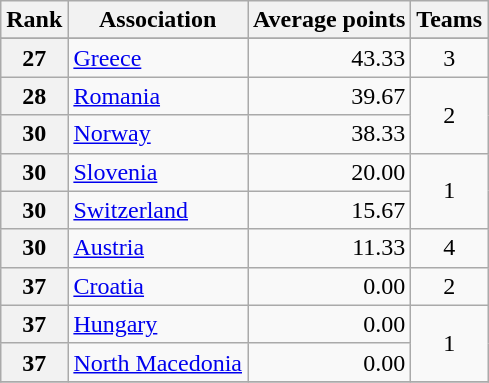<table class="wikitable">
<tr>
<th>Rank</th>
<th>Association</th>
<th>Average points</th>
<th>Teams</th>
</tr>
<tr>
</tr>
<tr>
<th>27</th>
<td> <a href='#'>Greece</a></td>
<td align=right>43.33</td>
<td align=center rowspan=1>3</td>
</tr>
<tr>
<th>28</th>
<td> <a href='#'>Romania</a></td>
<td align=right>39.67</td>
<td align=center rowspan=2>2</td>
</tr>
<tr>
<th>30</th>
<td> <a href='#'>Norway</a></td>
<td align=right>38.33</td>
</tr>
<tr>
<th>30</th>
<td> <a href='#'>Slovenia</a></td>
<td align=right>20.00</td>
<td align=center rowspan=2>1</td>
</tr>
<tr>
<th>30</th>
<td> <a href='#'>Switzerland</a></td>
<td align=right>15.67</td>
</tr>
<tr>
<th>30</th>
<td> <a href='#'>Austria</a></td>
<td align="right">11.33</td>
<td align=center rowspan=1>4</td>
</tr>
<tr>
<th>37</th>
<td> <a href='#'>Croatia</a></td>
<td align="right">0.00</td>
<td rowspan="1" align="center">2</td>
</tr>
<tr>
<th>37</th>
<td> <a href='#'>Hungary</a></td>
<td align="right">0.00</td>
<td rowspan="2" align="center">1</td>
</tr>
<tr>
<th>37</th>
<td> <a href='#'>North Macedonia</a></td>
<td align="right">0.00</td>
</tr>
<tr>
</tr>
</table>
